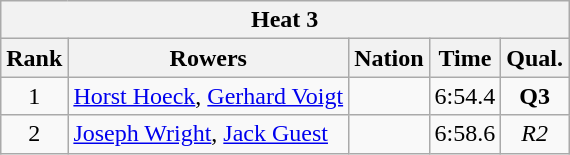<table class="wikitable" style="text-align:center">
<tr>
<th colspan=5 align=center><strong>Heat 3</strong></th>
</tr>
<tr>
<th>Rank</th>
<th>Rowers</th>
<th>Nation</th>
<th>Time</th>
<th>Qual.</th>
</tr>
<tr>
<td>1</td>
<td align=left><a href='#'>Horst Hoeck</a>, <a href='#'>Gerhard Voigt</a></td>
<td align=left></td>
<td>6:54.4</td>
<td><strong>Q3</strong></td>
</tr>
<tr>
<td>2</td>
<td align=left><a href='#'>Joseph Wright</a>, <a href='#'>Jack Guest</a></td>
<td align=left></td>
<td>6:58.6</td>
<td><em>R2</em></td>
</tr>
</table>
